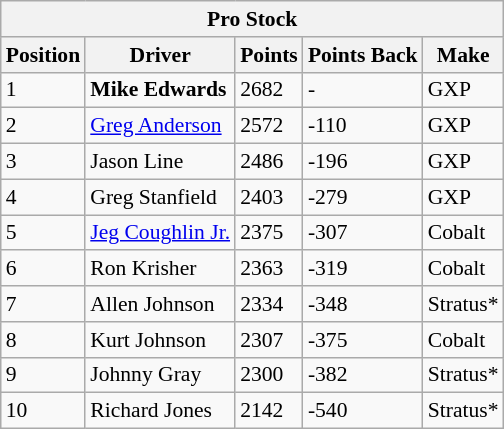<table class="wikitable" style="font-size:90%;">
<tr>
<th colspan="5">Pro Stock</th>
</tr>
<tr>
<th>Position</th>
<th>Driver</th>
<th>Points</th>
<th>Points Back</th>
<th>Make</th>
</tr>
<tr>
<td>1</td>
<td><strong>Mike Edwards</strong></td>
<td>2682</td>
<td>-</td>
<td>GXP</td>
</tr>
<tr>
<td>2</td>
<td><a href='#'>Greg Anderson</a></td>
<td>2572</td>
<td>-110</td>
<td>GXP</td>
</tr>
<tr>
<td>3</td>
<td>Jason Line</td>
<td>2486</td>
<td>-196</td>
<td>GXP</td>
</tr>
<tr>
<td>4</td>
<td>Greg Stanfield</td>
<td>2403</td>
<td>-279</td>
<td>GXP</td>
</tr>
<tr>
<td>5</td>
<td><a href='#'>Jeg Coughlin Jr.</a></td>
<td>2375</td>
<td>-307</td>
<td>Cobalt</td>
</tr>
<tr>
<td>6</td>
<td>Ron Krisher</td>
<td>2363</td>
<td>-319</td>
<td>Cobalt</td>
</tr>
<tr>
<td>7</td>
<td>Allen Johnson</td>
<td>2334</td>
<td>-348</td>
<td>Stratus*</td>
</tr>
<tr>
<td>8</td>
<td>Kurt Johnson</td>
<td>2307</td>
<td>-375</td>
<td>Cobalt</td>
</tr>
<tr>
<td>9</td>
<td>Johnny Gray</td>
<td>2300</td>
<td>-382</td>
<td>Stratus*</td>
</tr>
<tr>
<td>10</td>
<td>Richard Jones</td>
<td>2142</td>
<td>-540</td>
<td>Stratus*</td>
</tr>
</table>
